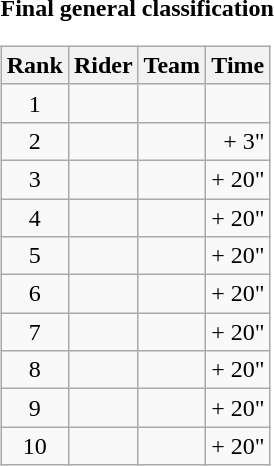<table>
<tr>
<td><strong>Final general classification</strong><br><table class="wikitable">
<tr>
<th scope="col">Rank</th>
<th scope="col">Rider</th>
<th scope="col">Team</th>
<th scope="col">Time</th>
</tr>
<tr>
<td style="text-align:center;">1</td>
<td></td>
<td></td>
<td style="text-align:right;"></td>
</tr>
<tr>
<td style="text-align:center;">2</td>
<td></td>
<td></td>
<td style="text-align:right;">+ 3"</td>
</tr>
<tr>
<td style="text-align:center;">3</td>
<td></td>
<td></td>
<td style="text-align:right;">+ 20"</td>
</tr>
<tr>
<td style="text-align:center;">4</td>
<td></td>
<td></td>
<td style="text-align:right;">+ 20"</td>
</tr>
<tr>
<td style="text-align:center;">5</td>
<td></td>
<td></td>
<td style="text-align:right;">+ 20"</td>
</tr>
<tr>
<td style="text-align:center;">6</td>
<td></td>
<td></td>
<td style="text-align:right;">+ 20"</td>
</tr>
<tr>
<td style="text-align:center;">7</td>
<td></td>
<td></td>
<td style="text-align:right;">+ 20"</td>
</tr>
<tr>
<td style="text-align:center;">8</td>
<td></td>
<td></td>
<td style="text-align:right;">+ 20"</td>
</tr>
<tr>
<td style="text-align:center;">9</td>
<td></td>
<td></td>
<td style="text-align:right;">+ 20"</td>
</tr>
<tr>
<td style="text-align:center;">10</td>
<td></td>
<td></td>
<td style="text-align:right;">+ 20"</td>
</tr>
</table>
</td>
</tr>
</table>
